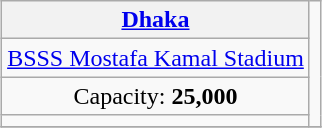<table class="wikitable" style="text-align:center; margin:0.2em auto;">
<tr>
<th><a href='#'>Dhaka</a></th>
<td rowspan="4"></td>
</tr>
<tr>
<td><a href='#'>BSSS Mostafa Kamal Stadium</a></td>
</tr>
<tr>
<td>Capacity: <strong>25,000</strong></td>
</tr>
<tr>
<td></td>
</tr>
<tr>
</tr>
</table>
